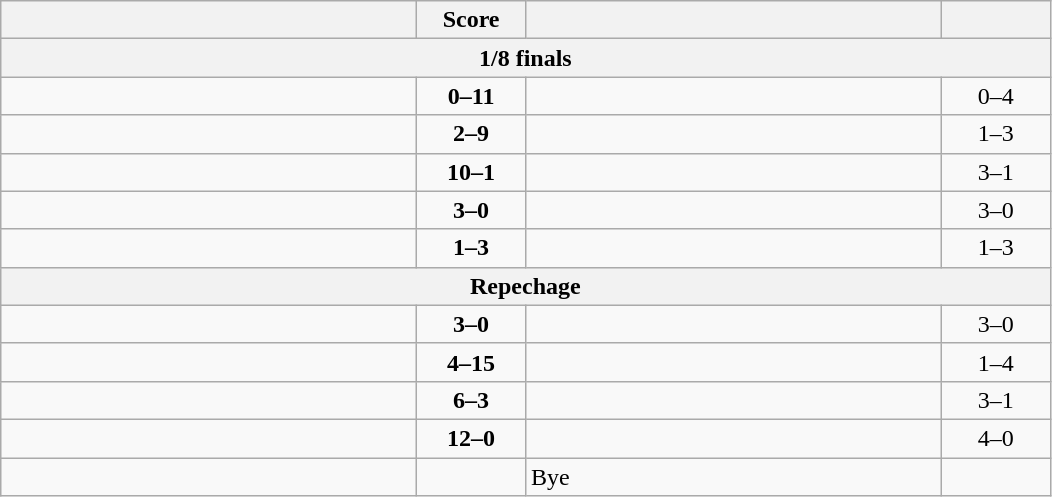<table class="wikitable" style="text-align: left; ">
<tr>
<th align="right" width="270"></th>
<th width="65">Score</th>
<th align="left" width="270"></th>
<th width="65"></th>
</tr>
<tr>
<th colspan=4>1/8 finals</th>
</tr>
<tr>
<td></td>
<td align="center"><strong>0–11</strong></td>
<td><strong></strong></td>
<td align=center>0–4 <strong></strong></td>
</tr>
<tr>
<td></td>
<td align="center"><strong>2–9</strong></td>
<td><strong></strong></td>
<td align=center>1–3 <strong></strong></td>
</tr>
<tr>
<td><strong></strong></td>
<td align="center"><strong>10–1</strong></td>
<td></td>
<td align=center>3–1 <strong></strong></td>
</tr>
<tr>
<td><strong></strong></td>
<td align="center"><strong>3–0</strong></td>
<td></td>
<td align=center>3–0 <strong></strong></td>
</tr>
<tr>
<td></td>
<td align="center"><strong>1–3</strong></td>
<td><strong></strong></td>
<td align=center>1–3 <strong></strong></td>
</tr>
<tr>
<th colspan=4>Repechage</th>
</tr>
<tr>
<td><strong></strong></td>
<td align="center"><strong>3–0</strong></td>
<td></td>
<td align=center>3–0 <strong></strong></td>
</tr>
<tr>
<td></td>
<td align="center"><strong>4–15</strong></td>
<td><strong></strong></td>
<td align=center>1–4 <strong></strong></td>
</tr>
<tr>
<td><strong></strong></td>
<td align="center"><strong>6–3</strong></td>
<td></td>
<td align=center>3–1 <strong></strong></td>
</tr>
<tr>
<td><strong></strong></td>
<td align="center"><strong>12–0</strong></td>
<td></td>
<td align=center>4–0 <strong></strong></td>
</tr>
<tr>
<td><strong></strong></td>
<td></td>
<td>Bye</td>
<td></td>
</tr>
</table>
